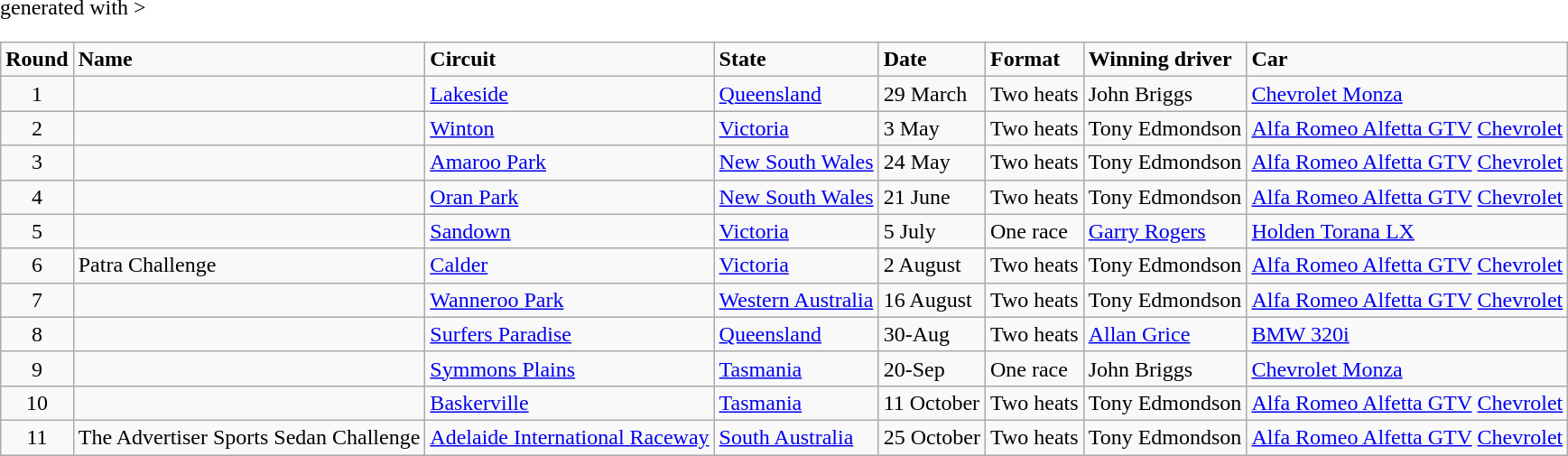<table class="wikitable" <hiddentext>generated with >
<tr style="font-weight:bold">
<td align="center">Round</td>
<td>Name</td>
<td>Circuit</td>
<td>State</td>
<td>Date</td>
<td>Format</td>
<td>Winning driver</td>
<td>Car</td>
</tr>
<tr>
<td align="center">1</td>
<td></td>
<td><a href='#'>Lakeside</a></td>
<td><a href='#'>Queensland</a></td>
<td>29 March</td>
<td>Two heats</td>
<td>John Briggs</td>
<td><a href='#'>Chevrolet Monza</a></td>
</tr>
<tr>
<td align="center">2</td>
<td></td>
<td><a href='#'>Winton</a></td>
<td><a href='#'>Victoria</a></td>
<td>3 May</td>
<td>Two heats</td>
<td>Tony Edmondson</td>
<td><a href='#'>Alfa Romeo Alfetta GTV</a> <a href='#'>Chevrolet</a></td>
</tr>
<tr>
<td align="center">3</td>
<td></td>
<td><a href='#'>Amaroo Park</a></td>
<td><a href='#'>New South Wales</a></td>
<td>24 May</td>
<td>Two heats</td>
<td>Tony Edmondson</td>
<td><a href='#'>Alfa Romeo Alfetta GTV</a> <a href='#'>Chevrolet</a></td>
</tr>
<tr>
<td align="center">4</td>
<td></td>
<td><a href='#'>Oran Park</a></td>
<td><a href='#'>New South Wales</a></td>
<td>21 June</td>
<td>Two heats</td>
<td>Tony Edmondson</td>
<td><a href='#'>Alfa Romeo Alfetta GTV</a> <a href='#'>Chevrolet</a></td>
</tr>
<tr>
<td align="center">5</td>
<td></td>
<td><a href='#'>Sandown</a></td>
<td><a href='#'>Victoria</a></td>
<td>5 July</td>
<td>One race</td>
<td><a href='#'>Garry Rogers</a></td>
<td><a href='#'>Holden Torana LX</a></td>
</tr>
<tr>
<td align="center">6</td>
<td>Patra Challenge</td>
<td><a href='#'>Calder</a></td>
<td><a href='#'>Victoria</a></td>
<td>2 August</td>
<td>Two heats</td>
<td>Tony Edmondson</td>
<td><a href='#'>Alfa Romeo Alfetta GTV</a> <a href='#'>Chevrolet</a></td>
</tr>
<tr>
<td align="center">7</td>
<td></td>
<td><a href='#'>Wanneroo Park</a></td>
<td><a href='#'>Western Australia</a></td>
<td>16 August</td>
<td>Two heats</td>
<td>Tony Edmondson</td>
<td><a href='#'>Alfa Romeo Alfetta GTV</a> <a href='#'>Chevrolet</a></td>
</tr>
<tr>
<td align="center">8</td>
<td></td>
<td><a href='#'>Surfers Paradise</a></td>
<td><a href='#'>Queensland</a></td>
<td>30-Aug</td>
<td>Two heats</td>
<td><a href='#'>Allan Grice</a></td>
<td><a href='#'>BMW 320i</a></td>
</tr>
<tr>
<td align="center">9</td>
<td></td>
<td><a href='#'>Symmons Plains</a></td>
<td><a href='#'>Tasmania</a></td>
<td>20-Sep</td>
<td>One race</td>
<td>John Briggs</td>
<td><a href='#'>Chevrolet Monza</a></td>
</tr>
<tr>
<td align="center">10</td>
<td></td>
<td><a href='#'>Baskerville</a></td>
<td><a href='#'>Tasmania</a></td>
<td>11 October</td>
<td>Two heats</td>
<td>Tony Edmondson</td>
<td><a href='#'>Alfa Romeo Alfetta GTV</a> <a href='#'>Chevrolet</a></td>
</tr>
<tr>
<td align="center">11</td>
<td>The Advertiser Sports Sedan Challenge</td>
<td><a href='#'>Adelaide International Raceway</a></td>
<td><a href='#'>South Australia</a></td>
<td>25 October</td>
<td>Two heats</td>
<td>Tony Edmondson</td>
<td><a href='#'>Alfa Romeo Alfetta GTV</a> <a href='#'>Chevrolet</a></td>
</tr>
</table>
